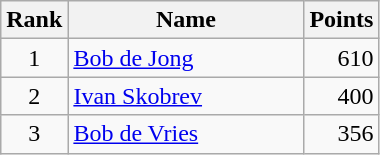<table class="wikitable" border="1">
<tr>
<th width=30>Rank</th>
<th width=150>Name</th>
<th width=25>Points</th>
</tr>
<tr>
<td align=center>1</td>
<td> <a href='#'>Bob de Jong</a></td>
<td align=right>610</td>
</tr>
<tr>
<td align=center>2</td>
<td> <a href='#'>Ivan Skobrev</a></td>
<td align=right>400</td>
</tr>
<tr>
<td align=center>3</td>
<td> <a href='#'>Bob de Vries</a></td>
<td align=right>356</td>
</tr>
</table>
